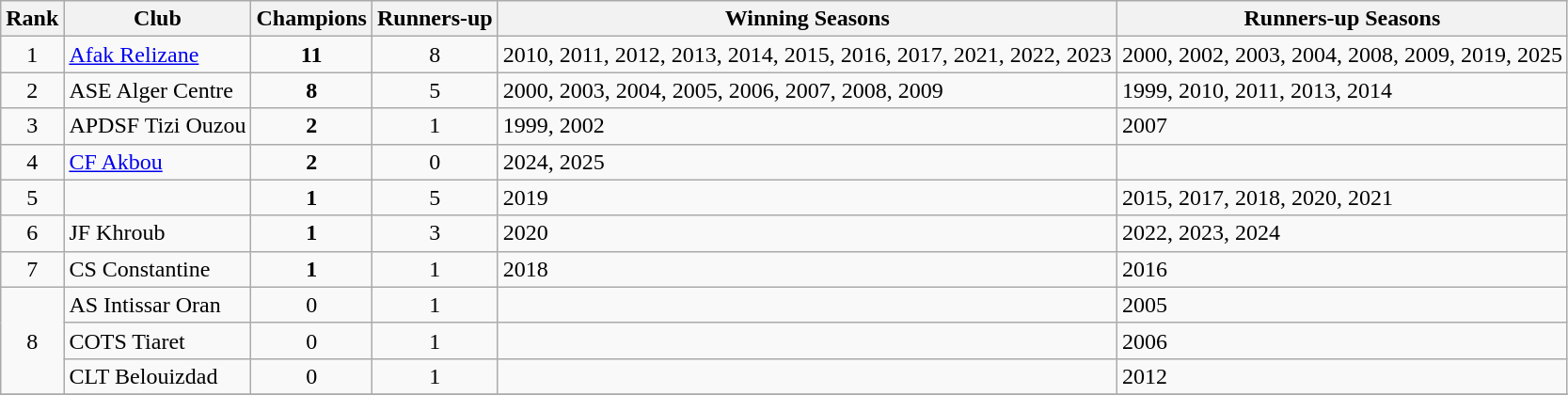<table class="wikitable">
<tr>
<th>Rank</th>
<th>Club</th>
<th>Champions</th>
<th>Runners-up</th>
<th>Winning Seasons</th>
<th>Runners-up Seasons</th>
</tr>
<tr>
<td align=center>1</td>
<td><a href='#'>Afak Relizane</a></td>
<td align=center><strong>11</strong></td>
<td align=center>8</td>
<td>2010, 2011, 2012, 2013, 2014, 2015, 2016, 2017, 2021, 2022, 2023</td>
<td>2000, 2002, 2003, 2004, 2008, 2009, 2019, 2025</td>
</tr>
<tr>
<td align=center>2</td>
<td>ASE Alger Centre</td>
<td align=center><strong>8</strong></td>
<td align=center>5</td>
<td>2000, 2003, 2004, 2005, 2006, 2007, 2008, 2009</td>
<td>1999, 2010, 2011, 2013, 2014</td>
</tr>
<tr>
<td align=center>3</td>
<td>APDSF Tizi Ouzou</td>
<td align=center><strong>2</strong></td>
<td align=center>1</td>
<td>1999, 2002</td>
<td>2007</td>
</tr>
<tr>
<td align=center>4</td>
<td><a href='#'>CF Akbou</a></td>
<td align=center><strong>2</strong></td>
<td align=center>0</td>
<td>2024, 2025</td>
<td></td>
</tr>
<tr>
<td align=center>5</td>
<td></td>
<td align=center><strong>1</strong></td>
<td align=center>5</td>
<td>2019</td>
<td>2015, 2017, 2018, 2020, 2021</td>
</tr>
<tr>
<td align=center>6</td>
<td>JF Khroub</td>
<td align=center><strong>1</strong></td>
<td align=center>3</td>
<td>2020</td>
<td>2022, 2023, 2024</td>
</tr>
<tr>
<td align=center>7</td>
<td>CS Constantine</td>
<td align=center><strong>1</strong></td>
<td align=center>1</td>
<td>2018</td>
<td>2016</td>
</tr>
<tr>
<td align=center rowspan=3>8</td>
<td>AS Intissar Oran</td>
<td align=center>0</td>
<td align=center>1</td>
<td></td>
<td>2005</td>
</tr>
<tr>
<td>COTS Tiaret</td>
<td align=center>0</td>
<td align=center>1</td>
<td></td>
<td>2006</td>
</tr>
<tr>
<td>CLT Belouizdad</td>
<td align=center>0</td>
<td align=center>1</td>
<td></td>
<td>2012</td>
</tr>
<tr>
</tr>
</table>
